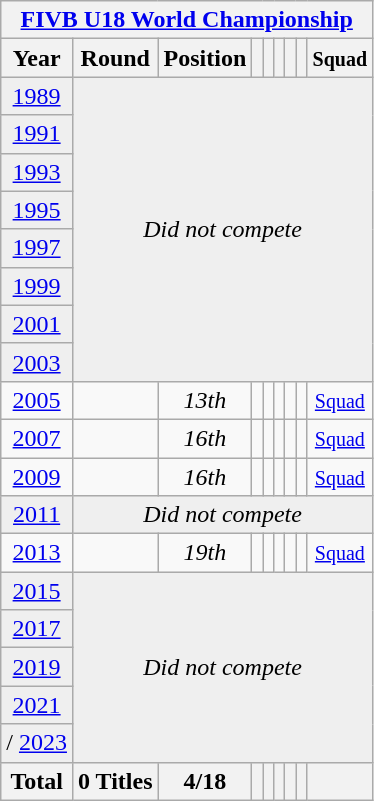<table class="wikitable" style="text-align: center;">
<tr>
<th colspan=9><a href='#'>FIVB U18 World Championship</a></th>
</tr>
<tr>
<th>Year</th>
<th>Round</th>
<th>Position</th>
<th></th>
<th></th>
<th></th>
<th></th>
<th></th>
<th><small>Squad</small></th>
</tr>
<tr bgcolor="efefef">
<td> <a href='#'>1989</a></td>
<td colspan="9" rowspan=8><em>Did not compete</em></td>
</tr>
<tr bgcolor="efefef">
<td> <a href='#'>1991</a></td>
</tr>
<tr bgcolor="efefef">
<td> <a href='#'>1993</a></td>
</tr>
<tr bgcolor="efefef">
<td> <a href='#'>1995</a></td>
</tr>
<tr bgcolor="efefef">
<td> <a href='#'>1997</a></td>
</tr>
<tr bgcolor="efefef">
<td> <a href='#'>1999</a></td>
</tr>
<tr bgcolor="efefef">
<td> <a href='#'>2001</a></td>
</tr>
<tr bgcolor="efefef">
<td> <a href='#'>2003</a></td>
</tr>
<tr bgcolor=>
<td> <a href='#'>2005</a></td>
<td></td>
<td><em>13th</em></td>
<td></td>
<td></td>
<td></td>
<td></td>
<td></td>
<td><small><a href='#'>Squad</a></small></td>
</tr>
<tr>
<td> <a href='#'>2007</a></td>
<td></td>
<td><em>16th</em></td>
<td></td>
<td></td>
<td></td>
<td></td>
<td></td>
<td><small> <a href='#'>Squad</a></small></td>
</tr>
<tr>
<td> <a href='#'>2009</a></td>
<td></td>
<td><em>16th</em></td>
<td></td>
<td></td>
<td></td>
<td></td>
<td></td>
<td><small><a href='#'>Squad</a></small></td>
</tr>
<tr bgcolor="efefef">
<td> <a href='#'>2011</a></td>
<td colspan=9 rowspan=1><em>Did not compete</em></td>
</tr>
<tr bgcolor=>
<td> <a href='#'>2013</a></td>
<td></td>
<td><em>19th</em></td>
<td></td>
<td></td>
<td></td>
<td></td>
<td></td>
<td><small> <a href='#'>Squad</a></small></td>
</tr>
<tr bgcolor="efefef">
<td> <a href='#'>2015</a></td>
<td colspan="9" rowspan=5><em>Did not compete</em></td>
</tr>
<tr bgcolor="efefef">
<td> <a href='#'>2017</a></td>
</tr>
<tr bgcolor="efefef">
<td> <a href='#'>2019</a></td>
</tr>
<tr bgcolor="efefef">
<td> <a href='#'>2021</a></td>
</tr>
<tr bgcolor="efefef">
<td>/ <a href='#'>2023</a></td>
</tr>
<tr>
<th>Total</th>
<th>0 Titles</th>
<th>4/18</th>
<th></th>
<th></th>
<th></th>
<th></th>
<th></th>
<th></th>
</tr>
</table>
